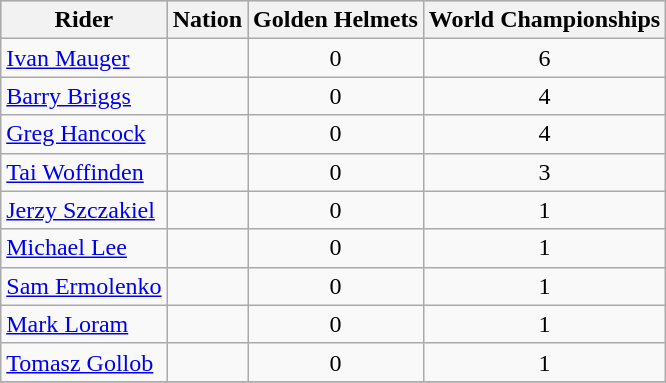<table class="wikitable">
<tr style="background:#ccd;">
<th>Rider</th>
<th>Nation</th>
<th>Golden Helmets</th>
<th>World Championships</th>
</tr>
<tr>
<td><a href='#'>Ivan Mauger</a></td>
<td></td>
<td align=center>0</td>
<td align=center>6</td>
</tr>
<tr>
<td><a href='#'>Barry Briggs</a></td>
<td></td>
<td align=center>0</td>
<td align=center>4</td>
</tr>
<tr>
<td><a href='#'>Greg Hancock</a></td>
<td></td>
<td align=center>0</td>
<td align=center>4</td>
</tr>
<tr>
<td><a href='#'>Tai Woffinden</a></td>
<td></td>
<td align=center>0</td>
<td align=center>3</td>
</tr>
<tr>
<td><a href='#'>Jerzy Szczakiel</a></td>
<td></td>
<td align=center>0</td>
<td align=center>1</td>
</tr>
<tr>
<td><a href='#'>Michael Lee</a></td>
<td></td>
<td align=center>0</td>
<td align=center>1</td>
</tr>
<tr>
<td><a href='#'>Sam Ermolenko</a></td>
<td></td>
<td align=center>0</td>
<td align=center>1</td>
</tr>
<tr>
<td><a href='#'>Mark Loram</a></td>
<td></td>
<td align=center>0</td>
<td align=center>1</td>
</tr>
<tr>
<td><a href='#'>Tomasz Gollob</a></td>
<td></td>
<td align=center>0</td>
<td align=center>1</td>
</tr>
<tr>
</tr>
</table>
